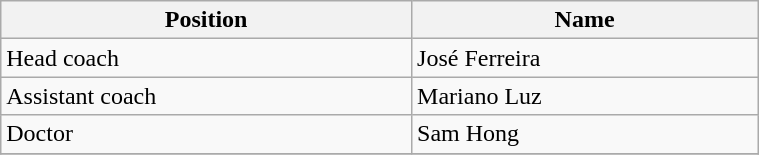<table class="wikitable" width=40% style="text-align:left;font-size:100%;">
<tr>
<th>Position</th>
<th>Name</th>
</tr>
<tr>
<td>Head coach</td>
<td> José Ferreira</td>
</tr>
<tr>
<td>Assistant coach</td>
<td> Mariano Luz</td>
</tr>
<tr>
<td>Doctor</td>
<td> Sam Hong</td>
</tr>
<tr>
</tr>
</table>
